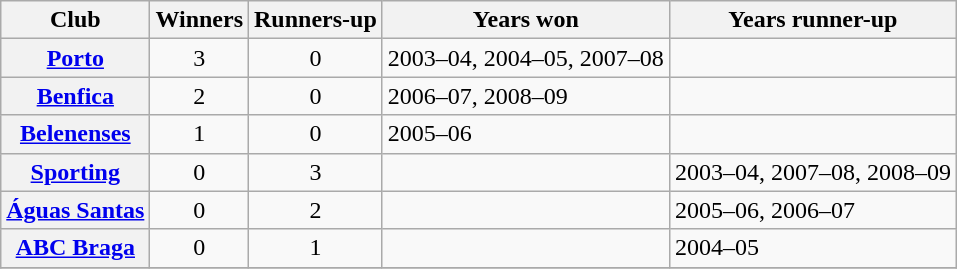<table class="wikitable plainrowheaders sortable">
<tr>
<th scope=col>Club</th>
<th scope=col>Winners</th>
<th scope=col>Runners-up</th>
<th scope=col>Years won</th>
<th scope=col>Years runner-up</th>
</tr>
<tr>
<th scope=row><a href='#'>Porto</a></th>
<td style="text-align:center;">3</td>
<td style="text-align:center;">0</td>
<td>2003–04, 2004–05, 2007–08</td>
<td></td>
</tr>
<tr>
<th scope=row><a href='#'>Benfica</a></th>
<td style="text-align:center;">2</td>
<td style="text-align:center;">0</td>
<td>2006–07, 2008–09</td>
<td></td>
</tr>
<tr>
<th scope=row><a href='#'>Belenenses</a></th>
<td style="text-align:center;">1</td>
<td style="text-align:center;">0</td>
<td>2005–06</td>
<td></td>
</tr>
<tr>
<th scope=row><a href='#'>Sporting</a></th>
<td style="text-align:center;">0</td>
<td style="text-align:center;">3</td>
<td></td>
<td>2003–04, 2007–08, 2008–09</td>
</tr>
<tr>
<th scope=row><a href='#'>Águas Santas</a></th>
<td style="text-align:center;">0</td>
<td style="text-align:center;">2</td>
<td></td>
<td>2005–06, 2006–07</td>
</tr>
<tr>
<th scope=row><a href='#'>ABC Braga</a></th>
<td style="text-align:center;">0</td>
<td style="text-align:center;">1</td>
<td></td>
<td>2004–05</td>
</tr>
<tr>
</tr>
</table>
